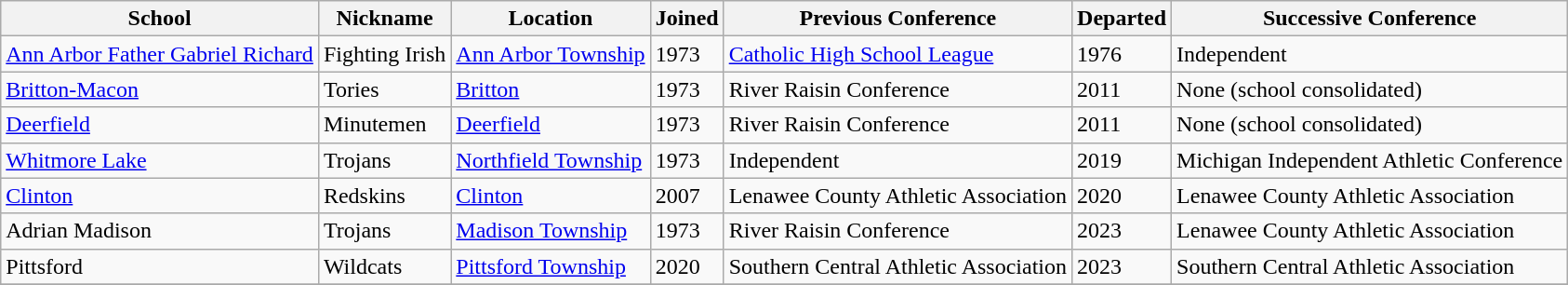<table class="wikitable sortable">
<tr>
<th>School</th>
<th>Nickname</th>
<th>Location</th>
<th>Joined</th>
<th>Previous Conference</th>
<th>Departed</th>
<th>Successive Conference</th>
</tr>
<tr>
<td><a href='#'>Ann Arbor Father Gabriel Richard</a></td>
<td>Fighting Irish</td>
<td><a href='#'>Ann Arbor Township</a></td>
<td>1973</td>
<td><a href='#'>Catholic High School League</a></td>
<td>1976</td>
<td>Independent</td>
</tr>
<tr>
<td><a href='#'>Britton-Macon</a></td>
<td>Tories</td>
<td><a href='#'>Britton</a></td>
<td>1973</td>
<td>River Raisin Conference</td>
<td>2011</td>
<td>None (school consolidated)</td>
</tr>
<tr>
<td><a href='#'>Deerfield</a></td>
<td>Minutemen</td>
<td><a href='#'>Deerfield</a></td>
<td>1973</td>
<td>River Raisin Conference</td>
<td>2011</td>
<td>None (school consolidated)</td>
</tr>
<tr>
<td><a href='#'>Whitmore Lake</a></td>
<td>Trojans</td>
<td><a href='#'>Northfield Township</a></td>
<td>1973</td>
<td>Independent</td>
<td>2019</td>
<td>Michigan Independent Athletic Conference</td>
</tr>
<tr>
<td><a href='#'>Clinton</a></td>
<td>Redskins</td>
<td><a href='#'>Clinton</a></td>
<td>2007</td>
<td>Lenawee County Athletic Association</td>
<td>2020</td>
<td>Lenawee County Athletic Association</td>
</tr>
<tr>
<td>Adrian Madison</td>
<td>Trojans</td>
<td><a href='#'>Madison Township</a></td>
<td>1973</td>
<td>River Raisin Conference</td>
<td>2023</td>
<td>Lenawee County Athletic Association</td>
</tr>
<tr>
<td>Pittsford</td>
<td>Wildcats</td>
<td><a href='#'>Pittsford Township</a></td>
<td>2020</td>
<td>Southern Central Athletic Association</td>
<td>2023</td>
<td>Southern Central Athletic Association</td>
</tr>
<tr>
</tr>
</table>
